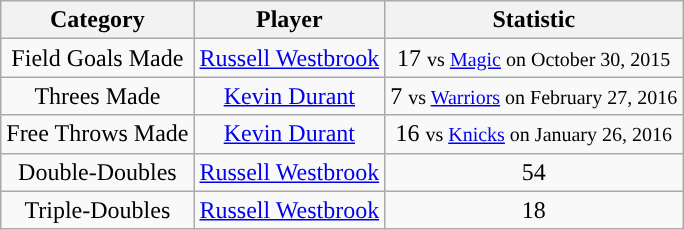<table class="wikitable sortable sortable" style="text-align: center">
<tr>
<th>Category</th>
<th>Player</th>
<th>Statistic</th>
</tr>
<tr style="text-align: center">
<td>Field Goals Made</td>
<td><a href='#'>Russell Westbrook</a></td>
<td>17 <small>vs <a href='#'>Magic</a> on October 30, 2015</small></td>
</tr>
<tr style="text-align: center">
<td>Threes Made</td>
<td><a href='#'>Kevin Durant</a></td>
<td>7 <small>vs <a href='#'>Warriors</a> on February 27, 2016</small></td>
</tr>
<tr style="text-align: center">
<td>Free Throws Made</td>
<td><a href='#'>Kevin Durant</a></td>
<td>16 <small>vs <a href='#'>Knicks</a> on January 26, 2016</small></td>
</tr>
<tr style="text-align: center">
<td>Double-Doubles</td>
<td><a href='#'>Russell Westbrook</a></td>
<td>54</td>
</tr>
<tr style="text-align: center">
<td>Triple-Doubles</td>
<td><a href='#'>Russell Westbrook</a></td>
<td>18</td>
</tr>
</table>
